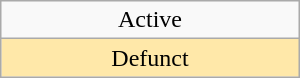<table class="wikitable" style="width:200px;">
<tr style="text-align:center;">
<td>Active</td>
</tr>
<tr style="background:#ffe8a9; text-align:center;">
<td>Defunct</td>
</tr>
</table>
